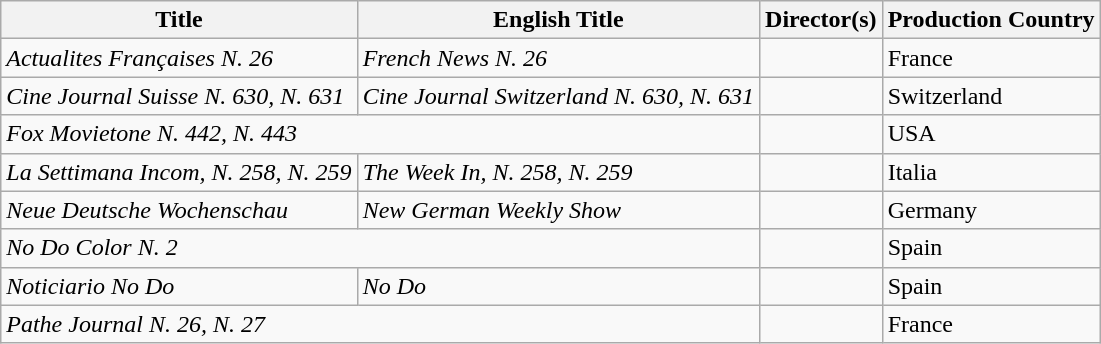<table class="wikitable sortable">
<tr>
<th>Title</th>
<th>English Title</th>
<th>Director(s)</th>
<th>Production Country</th>
</tr>
<tr>
<td><em>Actualites Françaises N. 26</em></td>
<td><em>French News N. 26</em></td>
<td></td>
<td>France</td>
</tr>
<tr>
<td><em>Cine Journal Suisse N. 630, N. 631</em></td>
<td><em>Cine Journal Switzerland N. 630, N. 631</em></td>
<td></td>
<td>Switzerland</td>
</tr>
<tr>
<td colspan="2"><em>Fox Movietone N. 442, N. 443</em></td>
<td></td>
<td>USA</td>
</tr>
<tr>
<td><em>La Settimana Incom, N. 258, N. 259</em></td>
<td><em>The Week In, N. 258, N. 259</em></td>
<td></td>
<td>Italia</td>
</tr>
<tr>
<td><em>Neue Deutsche Wochenschau</em></td>
<td><em>New German Weekly Show</em></td>
<td></td>
<td>Germany</td>
</tr>
<tr>
<td colspan="2"><em>No Do Color N. 2</em></td>
<td></td>
<td>Spain</td>
</tr>
<tr>
<td><em>Noticiario No Do</em></td>
<td><em>No Do</em></td>
<td></td>
<td>Spain</td>
</tr>
<tr>
<td colspan="2"><em>Pathe Journal N. 26, N. 27</em></td>
<td></td>
<td>France</td>
</tr>
</table>
